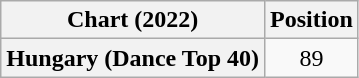<table class="wikitable plainrowheaders" style="text-align:center">
<tr>
<th scope="col">Chart (2022)</th>
<th scope="col">Position</th>
</tr>
<tr>
<th scope="row">Hungary (Dance Top 40)</th>
<td>89</td>
</tr>
</table>
